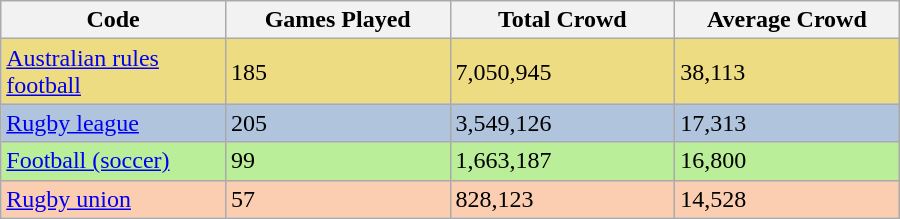<table class="wikitable" style="margin: 1em auto 1em auto" width=600>
<tr>
<th rowspan=1 width=25%>Code</th>
<th colspan=1 width=25%>Games Played</th>
<th colspan=1 width=25%>Total Crowd</th>
<th colspan=1 width=25%>Average Crowd</th>
</tr>
<tr bgcolor="#EEDC82">
<td><a href='#'>Australian rules football</a></td>
<td>185</td>
<td>7,050,945</td>
<td>38,113</td>
</tr>
<tr bgcolor="#b0c4de">
<td><a href='#'>Rugby league</a></td>
<td>205</td>
<td>3,549,126</td>
<td>17,313</td>
</tr>
<tr bgcolor="#bbee99">
<td><a href='#'>Football (soccer)</a></td>
<td>99</td>
<td>1,663,187</td>
<td>16,800</td>
</tr>
<tr bgcolor="#FBCEB1">
<td><a href='#'>Rugby union</a></td>
<td>57</td>
<td>828,123</td>
<td>14,528</td>
</tr>
</table>
